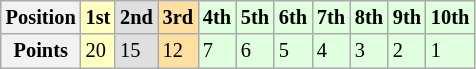<table class="wikitable" style="font-size: 85%;">
<tr>
<th>Position</th>
<th style="background:#ffffbf;">1st</th>
<th style="background:#dfdfdf;">2nd</th>
<th style="background:#ffdf9f;">3rd</th>
<th style="background:#dfffdf;">4th</th>
<th style="background:#dfffdf;">5th</th>
<th style="background:#dfffdf;">6th</th>
<th style="background:#dfffdf;">7th</th>
<th style="background:#dfffdf;">8th</th>
<th style="background:#dfffdf;">9th</th>
<th style="background:#dfffdf;">10th</th>
</tr>
<tr>
<th>Points</th>
<td style="background:#ffffbf;">20</td>
<td style="background:#dfdfdf;">15</td>
<td style="background:#ffdf9f;">12</td>
<td style="background:#dfffdf;">7</td>
<td style="background:#dfffdf;">6</td>
<td style="background:#dfffdf;">5</td>
<td style="background:#dfffdf;">4</td>
<td style="background:#dfffdf;">3</td>
<td style="background:#dfffdf;">2</td>
<td style="background:#dfffdf;">1</td>
</tr>
</table>
